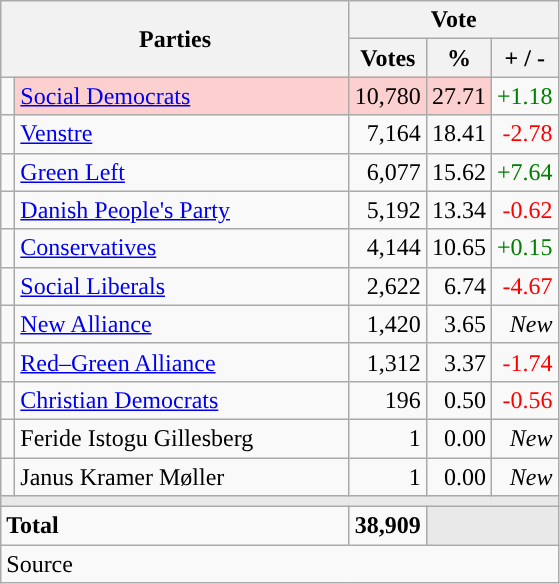<table class="wikitable" style="text-align:right;">
<tr>
<th style="text-align:centre;" rowspan="2" colspan="2" width="225">Parties</th>
<th colspan="3">Vote</th>
</tr>
<tr>
<th width="15">Votes</th>
<th width="15">%</th>
<th width="15">+ / -</th>
</tr>
<tr>
<td width="2" style="color:inherit;background:"></td>
<td bgcolor=#fbd0ce  align="left"><a href='#'>Social Democrats</a></td>
<td bgcolor=#fbd0ce>10,780</td>
<td bgcolor=#fbd0ce>27.71</td>
<td style=color:green;>+1.18</td>
</tr>
<tr>
<td width="2" style="color:inherit;background:"></td>
<td align="left"><a href='#'>Venstre</a></td>
<td>7,164</td>
<td>18.41</td>
<td style=color:red;>-2.78</td>
</tr>
<tr>
<td width="2" style="color:inherit;background:"></td>
<td align="left"><a href='#'>Green Left</a></td>
<td>6,077</td>
<td>15.62</td>
<td style=color:green;>+7.64</td>
</tr>
<tr>
<td width="2" style="color:inherit;background:"></td>
<td align="left"><a href='#'>Danish People's Party</a></td>
<td>5,192</td>
<td>13.34</td>
<td style=color:red;>-0.62</td>
</tr>
<tr>
<td width="2" style="color:inherit;background:"></td>
<td align="left"><a href='#'>Conservatives</a></td>
<td>4,144</td>
<td>10.65</td>
<td style=color:green;>+0.15</td>
</tr>
<tr>
<td width="2" style="color:inherit;background:"></td>
<td align="left"><a href='#'>Social Liberals</a></td>
<td>2,622</td>
<td>6.74</td>
<td style=color:red;>-4.67</td>
</tr>
<tr>
<td width="2" style="color:inherit;background:"></td>
<td align="left"><a href='#'>New Alliance</a></td>
<td>1,420</td>
<td>3.65</td>
<td><em>New</em></td>
</tr>
<tr>
<td width="2" style="color:inherit;background:"></td>
<td align="left"><a href='#'>Red–Green Alliance</a></td>
<td>1,312</td>
<td>3.37</td>
<td style=color:red;>-1.74</td>
</tr>
<tr>
<td width="2" style="color:inherit;background:"></td>
<td align="left"><a href='#'>Christian Democrats</a></td>
<td>196</td>
<td>0.50</td>
<td style=color:red;>-0.56</td>
</tr>
<tr>
<td width="2" style="color:inherit;background:"></td>
<td align="left">Feride Istogu Gillesberg</td>
<td>1</td>
<td>0.00</td>
<td><em>New</em></td>
</tr>
<tr>
<td width="2" style="color:inherit;background:"></td>
<td align="left">Janus Kramer Møller</td>
<td>1</td>
<td>0.00</td>
<td><em>New</em></td>
</tr>
<tr>
<td colspan="7" bgcolor="#E9E9E9"></td>
</tr>
<tr>
<td align="left" colspan="2"><strong>Total</strong></td>
<td><strong>38,909</strong></td>
<td bgcolor="#E9E9E9" colspan="2"></td>
</tr>
<tr>
<td align="left" colspan="6">Source</td>
</tr>
</table>
